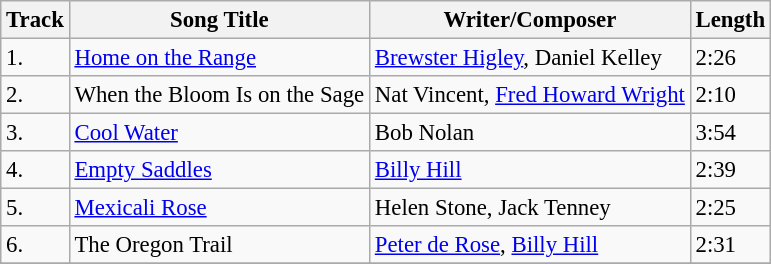<table class="wikitable" style="font-size:95%;">
<tr>
<th>Track</th>
<th>Song Title</th>
<th>Writer/Composer</th>
<th>Length</th>
</tr>
<tr>
<td>1.</td>
<td><a href='#'>Home on the Range</a></td>
<td><a href='#'>Brewster Higley</a>, Daniel Kelley</td>
<td>2:26</td>
</tr>
<tr>
<td>2.</td>
<td>When the Bloom Is on the Sage</td>
<td>Nat Vincent, <a href='#'>Fred Howard Wright</a></td>
<td>2:10</td>
</tr>
<tr>
<td>3.</td>
<td><a href='#'>Cool Water</a></td>
<td>Bob Nolan</td>
<td>3:54</td>
</tr>
<tr>
<td>4.</td>
<td><a href='#'>Empty Saddles</a></td>
<td><a href='#'>Billy Hill</a></td>
<td>2:39</td>
</tr>
<tr>
<td>5.</td>
<td><a href='#'>Mexicali Rose</a></td>
<td>Helen Stone, Jack Tenney</td>
<td>2:25</td>
</tr>
<tr>
<td>6.</td>
<td>The Oregon Trail</td>
<td><a href='#'>Peter de Rose</a>, <a href='#'>Billy Hill</a></td>
<td>2:31</td>
</tr>
<tr>
</tr>
</table>
